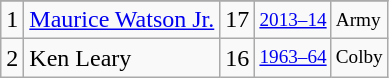<table class="wikitable">
<tr>
</tr>
<tr>
<td>1</td>
<td><a href='#'>Maurice Watson Jr.</a></td>
<td>17</td>
<td style="font-size:80%;"><a href='#'>2013–14</a></td>
<td style="font-size:80%;">Army</td>
</tr>
<tr>
<td>2</td>
<td>Ken Leary</td>
<td>16</td>
<td style="font-size:80%;"><a href='#'>1963–64</a></td>
<td style="font-size:80%;">Colby</td>
</tr>
</table>
